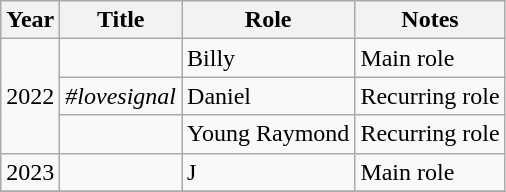<table class="wikitable">
<tr>
<th>Year</th>
<th>Title</th>
<th>Role</th>
<th>Notes</th>
</tr>
<tr>
<td rowspan="3">2022</td>
<td><em></em></td>
<td>Billy</td>
<td>Main role</td>
</tr>
<tr>
<td><em>#lovesignal</em></td>
<td>Daniel</td>
<td>Recurring role</td>
</tr>
<tr>
<td><em></em></td>
<td>Young Raymond</td>
<td>Recurring role</td>
</tr>
<tr>
<td>2023</td>
<td><em></em></td>
<td>J</td>
<td>Main role</td>
</tr>
<tr>
</tr>
</table>
